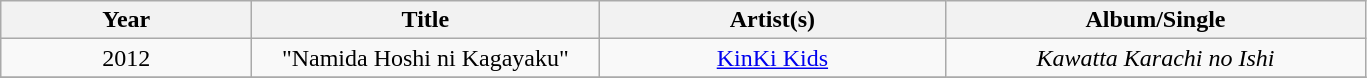<table class="wikitable plainrowheaders" style="text-align:center;">
<tr>
<th scope="col" style="width:10em;">Year</th>
<th scope="col" style="width:14em;">Title</th>
<th scope="col" style="width:14em;">Artist(s)</th>
<th scope="col" style="width:17em;">Album/Single</th>
</tr>
<tr>
<td rowspan="1">2012</td>
<td scope="row">"Namida Hoshi ni Kagayaku"</td>
<td rowspan="1"><a href='#'>KinKi Kids</a></td>
<td><em>Kawatta Karachi no Ishi</em></td>
</tr>
<tr>
</tr>
</table>
